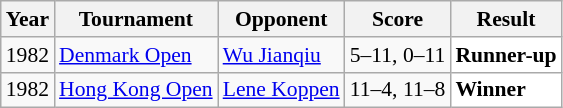<table class="sortable wikitable" style="font-size:90%;">
<tr>
<th>Year</th>
<th>Tournament</th>
<th>Opponent</th>
<th>Score</th>
<th>Result</th>
</tr>
<tr>
<td align="center">1982</td>
<td align="left"><a href='#'>Denmark Open</a></td>
<td align="left"> <a href='#'>Wu Jianqiu</a></td>
<td align="left">5–11, 0–11</td>
<td style="text-align:left; background:white"> <strong>Runner-up</strong></td>
</tr>
<tr>
<td align="center">1982</td>
<td align="left"><a href='#'>Hong Kong Open</a></td>
<td align="left"> <a href='#'>Lene Koppen</a></td>
<td align="left">11–4, 11–8</td>
<td style="text-align:left; background: white"> <strong>Winner</strong></td>
</tr>
</table>
